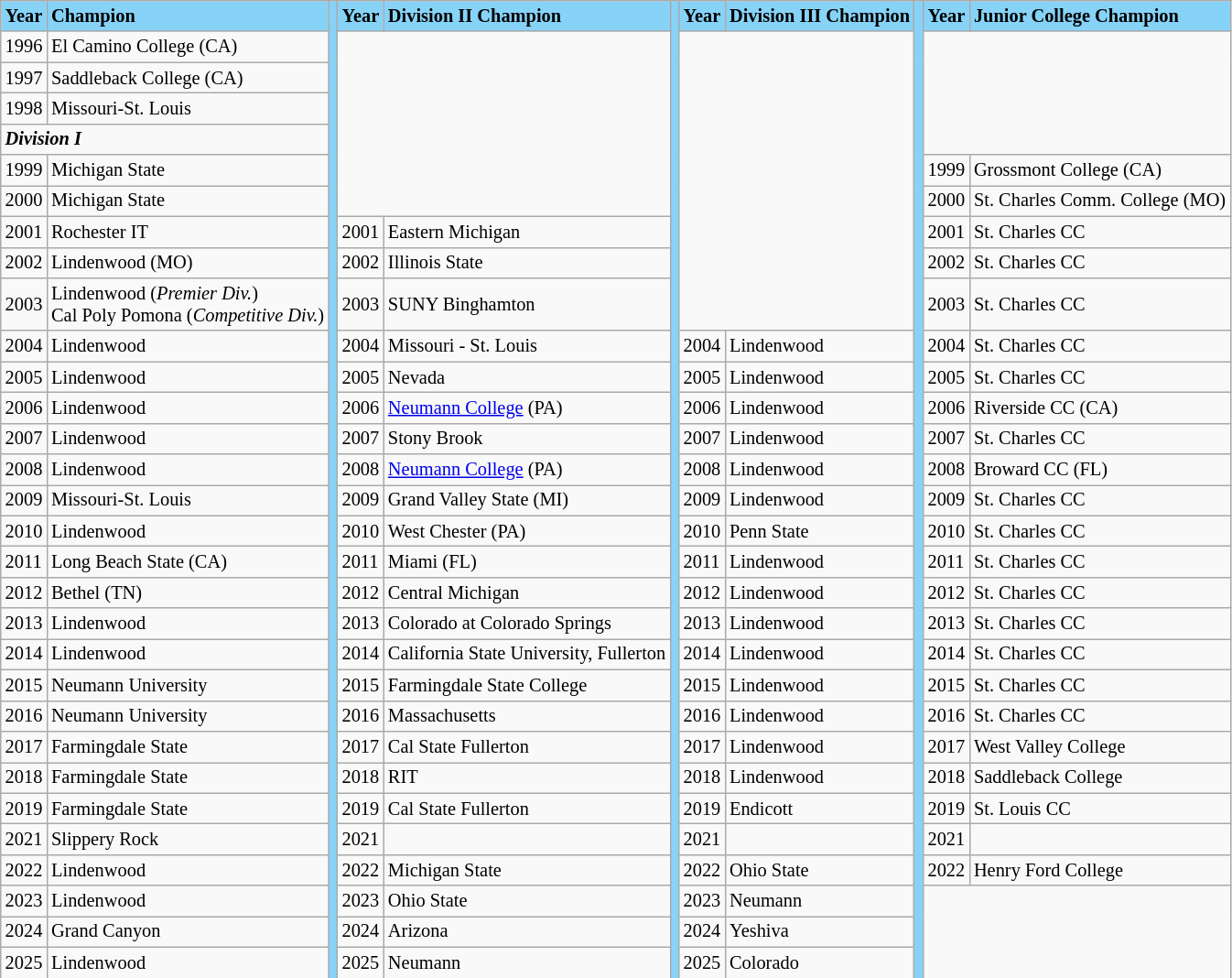<table class="wikitable" style="font-size:85%;">
<tr ! style="background-color: #87D3F8;">
<td><strong>Year</strong></td>
<td><strong>Champion</strong></td>
<td rowspan=31></td>
<td><strong>Year</strong></td>
<td><strong>Division II Champion</strong></td>
<td rowspan=31></td>
<td><strong>Year</strong></td>
<td><strong>Division III Champion</strong></td>
<td rowspan=31></td>
<td><strong>Year</strong></td>
<td><strong>Junior College Champion</strong></td>
</tr>
<tr --->
<td>1996</td>
<td>El Camino College (CA)</td>
<td rowspan=6 colspan=2></td>
<td rowspan=9 colspan=2></td>
<td rowspan=4 colspan=2></td>
</tr>
<tr --->
<td>1997</td>
<td>Saddleback College (CA)</td>
</tr>
<tr --->
<td>1998</td>
<td>Missouri-St. Louis</td>
</tr>
<tr --->
<td colspan=2><strong> <em>Division I</em> </strong></td>
</tr>
<tr --->
<td>1999</td>
<td>Michigan State</td>
<td>1999</td>
<td>Grossmont College (CA)</td>
</tr>
<tr --->
<td>2000</td>
<td>Michigan State</td>
<td>2000</td>
<td>St. Charles Comm. College (MO)</td>
</tr>
<tr --->
<td>2001</td>
<td>Rochester IT</td>
<td>2001</td>
<td>Eastern Michigan</td>
<td>2001</td>
<td>St. Charles CC</td>
</tr>
<tr --->
<td>2002</td>
<td>Lindenwood (MO)</td>
<td>2002</td>
<td>Illinois State</td>
<td>2002</td>
<td>St. Charles CC</td>
</tr>
<tr --->
<td>2003</td>
<td>Lindenwood (<em>Premier Div.</em>)<br>Cal Poly Pomona (<em>Competitive Div.</em>)</td>
<td>2003</td>
<td>SUNY Binghamton</td>
<td>2003</td>
<td>St. Charles CC</td>
</tr>
<tr --->
<td>2004</td>
<td>Lindenwood</td>
<td>2004</td>
<td>Missouri - St. Louis</td>
<td>2004</td>
<td>Lindenwood</td>
<td>2004</td>
<td>St. Charles CC</td>
</tr>
<tr --->
<td>2005</td>
<td>Lindenwood</td>
<td>2005</td>
<td>Nevada</td>
<td>2005</td>
<td>Lindenwood</td>
<td>2005</td>
<td>St. Charles CC</td>
</tr>
<tr --->
<td>2006</td>
<td>Lindenwood</td>
<td>2006</td>
<td><a href='#'>Neumann College</a> (PA)</td>
<td>2006</td>
<td>Lindenwood</td>
<td>2006</td>
<td>Riverside CC (CA)</td>
</tr>
<tr --->
<td>2007</td>
<td>Lindenwood</td>
<td>2007</td>
<td>Stony Brook</td>
<td>2007</td>
<td>Lindenwood</td>
<td>2007</td>
<td>St. Charles CC</td>
</tr>
<tr --->
<td>2008</td>
<td>Lindenwood</td>
<td>2008</td>
<td><a href='#'>Neumann College</a> (PA)</td>
<td>2008</td>
<td>Lindenwood</td>
<td>2008</td>
<td>Broward CC (FL)</td>
</tr>
<tr --->
<td>2009</td>
<td>Missouri-St. Louis</td>
<td>2009</td>
<td>Grand Valley State (MI)</td>
<td>2009</td>
<td>Lindenwood</td>
<td>2009</td>
<td>St. Charles CC</td>
</tr>
<tr --->
<td>2010</td>
<td>Lindenwood</td>
<td>2010</td>
<td>West Chester (PA)</td>
<td>2010</td>
<td>Penn State</td>
<td>2010</td>
<td>St. Charles CC</td>
</tr>
<tr --->
<td>2011</td>
<td>Long Beach State (CA)</td>
<td>2011</td>
<td>Miami (FL)</td>
<td>2011</td>
<td>Lindenwood</td>
<td>2011</td>
<td>St. Charles CC</td>
</tr>
<tr --->
<td>2012</td>
<td>Bethel (TN)</td>
<td>2012</td>
<td>Central Michigan</td>
<td>2012</td>
<td>Lindenwood</td>
<td>2012</td>
<td>St. Charles CC</td>
</tr>
<tr --->
<td>2013</td>
<td>Lindenwood</td>
<td>2013</td>
<td>Colorado at Colorado Springs</td>
<td>2013</td>
<td>Lindenwood</td>
<td>2013</td>
<td>St. Charles CC</td>
</tr>
<tr --->
<td>2014</td>
<td>Lindenwood</td>
<td>2014</td>
<td>California State University, Fullerton</td>
<td>2014</td>
<td>Lindenwood</td>
<td>2014</td>
<td>St. Charles CC</td>
</tr>
<tr --->
<td>2015</td>
<td>Neumann University</td>
<td>2015</td>
<td>Farmingdale State College</td>
<td>2015</td>
<td>Lindenwood</td>
<td>2015</td>
<td>St. Charles CC</td>
</tr>
<tr --->
<td>2016</td>
<td>Neumann University</td>
<td>2016</td>
<td>Massachusetts</td>
<td>2016</td>
<td>Lindenwood</td>
<td>2016</td>
<td>St. Charles CC</td>
</tr>
<tr --->
<td>2017</td>
<td>Farmingdale State</td>
<td>2017</td>
<td>Cal State Fullerton</td>
<td>2017</td>
<td>Lindenwood</td>
<td>2017</td>
<td>West Valley College</td>
</tr>
<tr --->
<td>2018</td>
<td>Farmingdale State</td>
<td>2018</td>
<td>RIT</td>
<td>2018</td>
<td>Lindenwood</td>
<td>2018</td>
<td>Saddleback College</td>
</tr>
<tr --->
<td>2019</td>
<td>Farmingdale State</td>
<td>2019</td>
<td>Cal State Fullerton</td>
<td>2019</td>
<td>Endicott</td>
<td>2019</td>
<td>St. Louis CC</td>
</tr>
<tr --->
<td>2021</td>
<td>Slippery Rock</td>
<td>2021</td>
<td></td>
<td>2021</td>
<td></td>
<td>2021</td>
<td></td>
</tr>
<tr --->
<td>2022</td>
<td>Lindenwood</td>
<td>2022</td>
<td>Michigan State</td>
<td>2022</td>
<td>Ohio State</td>
<td>2022</td>
<td>Henry Ford College</td>
</tr>
<tr --->
<td>2023</td>
<td>Lindenwood</td>
<td>2023</td>
<td>Ohio State</td>
<td>2023</td>
<td>Neumann</td>
</tr>
<tr --->
<td>2024</td>
<td>Grand Canyon</td>
<td>2024</td>
<td>Arizona</td>
<td>2024</td>
<td>Yeshiva</td>
</tr>
<tr --->
<td>2025</td>
<td>Lindenwood</td>
<td>2025</td>
<td>Neumann</td>
<td>2025</td>
<td>Colorado</td>
</tr>
</table>
